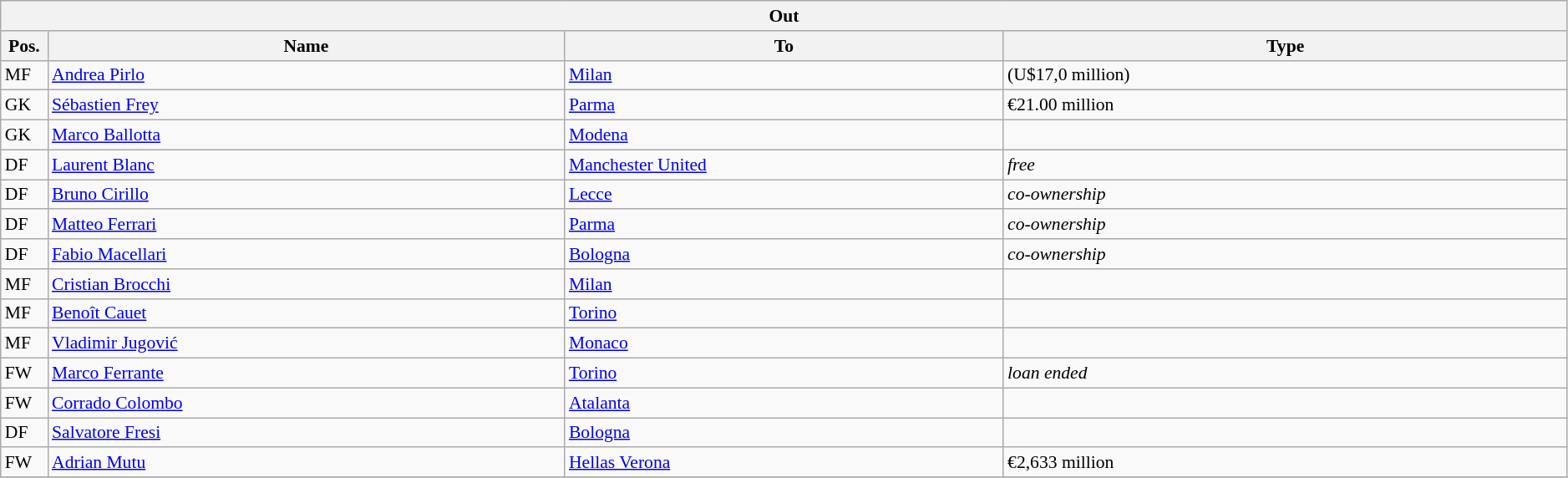<table class="wikitable" style="font-size:90%;width:99%;">
<tr>
<th colspan="4">Out</th>
</tr>
<tr>
<th width=3%>Pos.</th>
<th width=33%>Name</th>
<th width=28%>To</th>
<th width=36%>Type</th>
</tr>
<tr>
<td>MF</td>
<td><a href='#'>Andrea Pirlo</a></td>
<td><a href='#'>Milan</a></td>
<td>(U$17,0 million)</td>
</tr>
<tr>
<td>GK</td>
<td><a href='#'>Sébastien Frey</a></td>
<td><a href='#'>Parma</a></td>
<td>€21.00 million</td>
</tr>
<tr>
<td>GK</td>
<td><a href='#'>Marco Ballotta</a></td>
<td><a href='#'>Modena</a></td>
<td></td>
</tr>
<tr>
<td>DF</td>
<td><a href='#'>Laurent Blanc</a></td>
<td><a href='#'>Manchester United</a></td>
<td><em>free</em></td>
</tr>
<tr>
<td>DF</td>
<td><a href='#'>Bruno Cirillo</a></td>
<td><a href='#'>Lecce</a></td>
<td><em>co-ownership</em></td>
</tr>
<tr>
<td>DF</td>
<td><a href='#'>Matteo Ferrari</a></td>
<td><a href='#'>Parma</a></td>
<td><em>co-ownership</em></td>
</tr>
<tr>
<td>DF</td>
<td><a href='#'>Fabio Macellari</a></td>
<td><a href='#'>Bologna</a></td>
<td><em>co-ownership</em></td>
</tr>
<tr>
<td>MF</td>
<td><a href='#'>Cristian Brocchi</a></td>
<td><a href='#'>Milan</a></td>
<td></td>
</tr>
<tr>
<td>MF</td>
<td><a href='#'>Benoît Cauet</a></td>
<td><a href='#'>Torino</a></td>
<td></td>
</tr>
<tr>
<td>MF</td>
<td><a href='#'>Vladimir Jugović</a></td>
<td><a href='#'>Monaco</a></td>
<td></td>
</tr>
<tr>
<td>FW</td>
<td><a href='#'>Marco Ferrante</a></td>
<td><a href='#'>Torino</a></td>
<td><em>loan ended</em></td>
</tr>
<tr>
<td>FW</td>
<td><a href='#'>Corrado Colombo</a></td>
<td><a href='#'>Atalanta</a></td>
<td></td>
</tr>
<tr>
<td>DF</td>
<td><a href='#'>Salvatore Fresi</a></td>
<td><a href='#'>Bologna</a></td>
<td></td>
</tr>
<tr>
<td>FW</td>
<td><a href='#'>Adrian Mutu</a></td>
<td><a href='#'>Hellas Verona</a></td>
<td>€2,633 million</td>
</tr>
<tr>
</tr>
</table>
